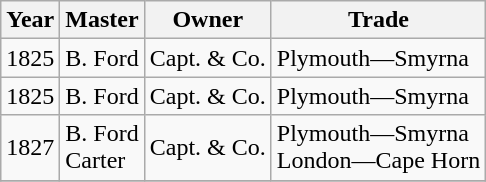<table class="sortable wikitable">
<tr>
<th>Year</th>
<th>Master</th>
<th>Owner</th>
<th>Trade</th>
</tr>
<tr>
<td>1825</td>
<td>B. Ford</td>
<td>Capt. & Co.</td>
<td>Plymouth—Smyrna</td>
</tr>
<tr>
<td>1825</td>
<td>B. Ford</td>
<td>Capt. & Co.</td>
<td>Plymouth—Smyrna</td>
</tr>
<tr>
<td>1827</td>
<td>B. Ford<br>Carter</td>
<td>Capt. & Co.</td>
<td>Plymouth—Smyrna<br>London—Cape Horn</td>
</tr>
<tr>
</tr>
</table>
